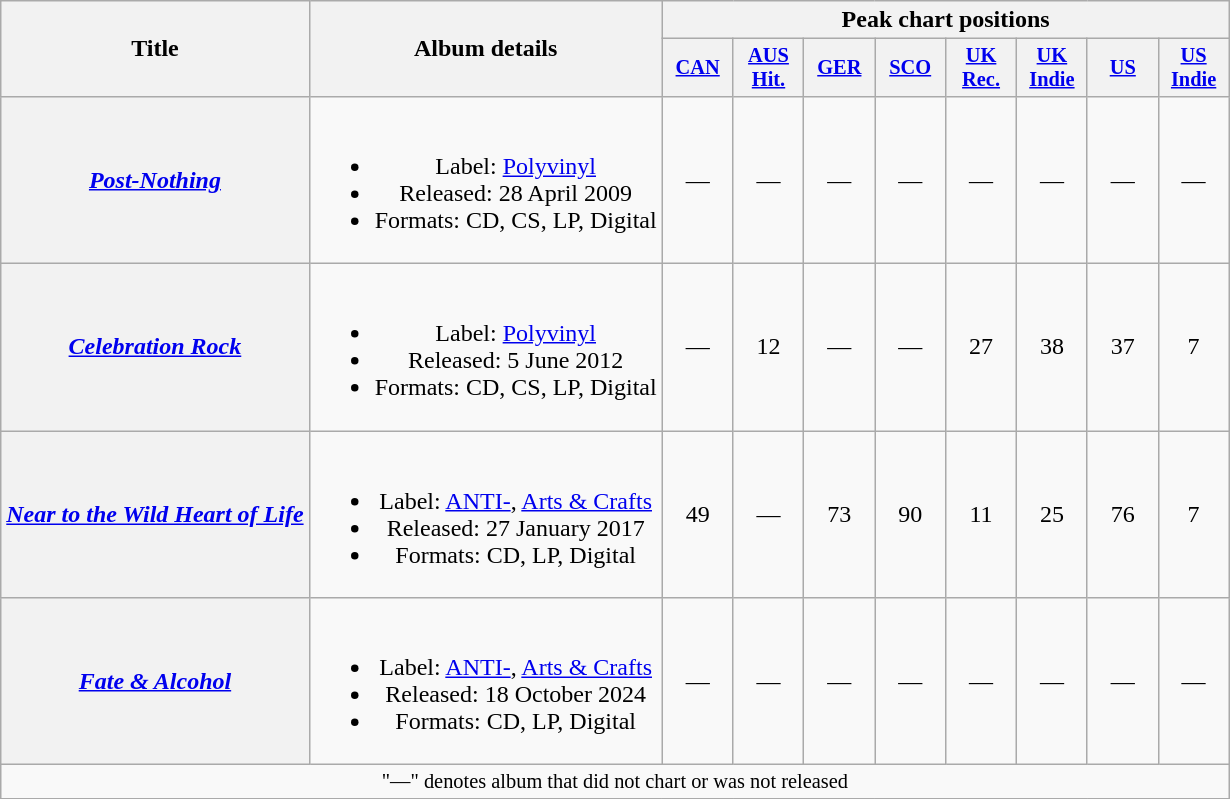<table class="wikitable plainrowheaders" style="text-align:center;">
<tr>
<th scope="col" rowspan="2">Title</th>
<th scope="col" rowspan="2">Album details</th>
<th scope="col" colspan="8">Peak chart positions</th>
</tr>
<tr>
<th scope="col" style="width:3em;font-size:85%;"><a href='#'>CAN</a><br></th>
<th scope="col" style="width:3em;font-size:85%;"><a href='#'>AUS<br>Hit.</a><br></th>
<th scope="col" style="width:3em;font-size:85%;"><a href='#'>GER</a><br></th>
<th scope="col" style="width:3em;font-size:85%;"><a href='#'>SCO</a><br></th>
<th scope="col" style="width:3em;font-size:85%;"><a href='#'>UK<br>Rec.</a><br></th>
<th scope="col" style="width:3em;font-size:85%;"><a href='#'>UK<br>Indie</a><br></th>
<th scope="col" style="width:3em;font-size:85%;"><a href='#'>US</a><br></th>
<th scope="col" style="width:3em;font-size:85%;"><a href='#'>US<br>Indie</a><br></th>
</tr>
<tr>
<th scope="row"><em><a href='#'>Post-Nothing</a></em></th>
<td><br><ul><li>Label: <a href='#'>Polyvinyl</a></li><li>Released: 28 April 2009</li><li>Formats: CD, CS, LP, Digital</li></ul></td>
<td>—</td>
<td>—</td>
<td>—</td>
<td>—</td>
<td>—</td>
<td>—</td>
<td>—</td>
<td>—</td>
</tr>
<tr>
<th scope="row"><em><a href='#'>Celebration Rock</a></em></th>
<td><br><ul><li>Label: <a href='#'>Polyvinyl</a></li><li>Released: 5 June 2012</li><li>Formats: CD, CS, LP, Digital</li></ul></td>
<td>—</td>
<td>12</td>
<td>—</td>
<td>—</td>
<td>27</td>
<td>38</td>
<td>37</td>
<td>7</td>
</tr>
<tr>
<th scope="row"><em><a href='#'>Near to the Wild Heart of Life</a></em></th>
<td><br><ul><li>Label: <a href='#'>ANTI-</a>, <a href='#'>Arts & Crafts</a></li><li>Released: 27 January 2017</li><li>Formats: CD, LP, Digital</li></ul></td>
<td>49</td>
<td>—</td>
<td>73</td>
<td>90</td>
<td>11</td>
<td>25</td>
<td>76</td>
<td>7</td>
</tr>
<tr>
<th scope="row"><em><a href='#'>Fate & Alcohol</a></em></th>
<td><br><ul><li>Label: <a href='#'>ANTI-</a>, <a href='#'>Arts & Crafts</a></li><li>Released: 18 October 2024</li><li>Formats: CD, LP, Digital</li></ul></td>
<td>—</td>
<td>—</td>
<td>—</td>
<td>—</td>
<td>—</td>
<td>—</td>
<td>—</td>
<td>—</td>
</tr>
<tr>
<td colspan="18" style="text-align:center; font-size:85%;">"—" denotes album that did not chart or was not released</td>
</tr>
<tr>
</tr>
</table>
